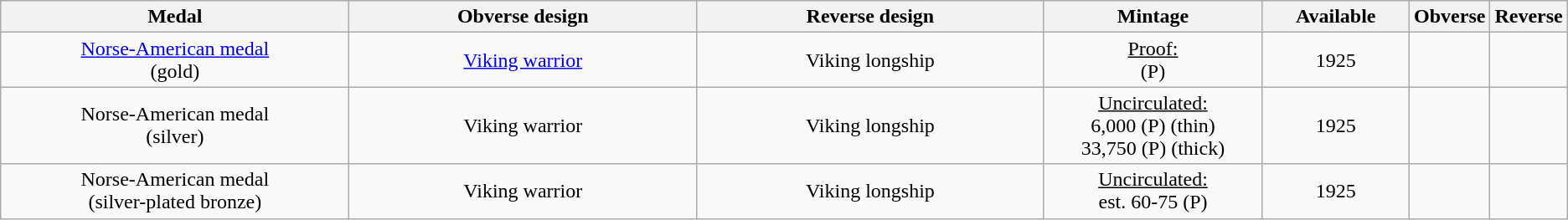<table class="wikitable">
<tr>
<th width="25%">Medal</th>
<th width="25%">Obverse design</th>
<th width="25%">Reverse design</th>
<th width="15%">Mintage</th>
<th width="10%">Available</th>
<th>Obverse</th>
<th>Reverse</th>
</tr>
<tr>
<td align="center"><a href='#'>Norse-American medal</a><br>(gold)</td>
<td align="center"><a href='#'>Viking warrior</a></td>
<td align="center">Viking longship</td>
<td align="center"><u>Proof:</u><br> (P)</td>
<td align="center">1925</td>
<td></td>
<td></td>
</tr>
<tr>
<td align="center">Norse-American medal<br>(silver)</td>
<td align="center">Viking warrior</td>
<td align="center">Viking longship</td>
<td align="center"><u>Uncirculated:</u><br>6,000 (P) (thin)<br>33,750 (P) (thick)</td>
<td align="center">1925</td>
<td></td>
<td></td>
</tr>
<tr>
<td align="center">Norse-American medal<br>(silver-plated bronze)</td>
<td align="center">Viking warrior</td>
<td align="center">Viking longship</td>
<td align="center"><u>Uncirculated:</u><br>est. 60-75 (P)</td>
<td align="center">1925</td>
<td></td>
<td></td>
</tr>
</table>
